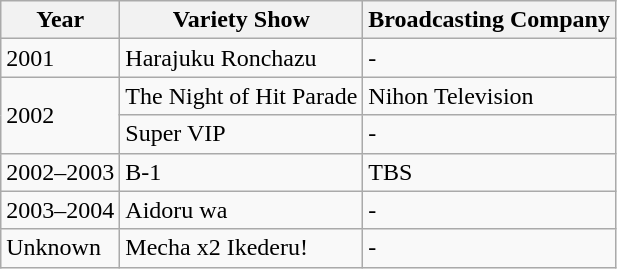<table class="wikitable">
<tr>
<th>Year</th>
<th>Variety Show</th>
<th>Broadcasting Company</th>
</tr>
<tr>
<td>2001</td>
<td>Harajuku Ronchazu</td>
<td>-</td>
</tr>
<tr>
<td rowspan="2">2002</td>
<td>The Night of Hit Parade</td>
<td>Nihon Television</td>
</tr>
<tr>
<td>Super VIP</td>
<td>-</td>
</tr>
<tr>
<td>2002–2003</td>
<td>B-1</td>
<td>TBS</td>
</tr>
<tr>
<td>2003–2004</td>
<td>Aidoru wa</td>
<td>-</td>
</tr>
<tr>
<td>Unknown</td>
<td>Mecha x2 Ikederu!</td>
<td>-</td>
</tr>
</table>
